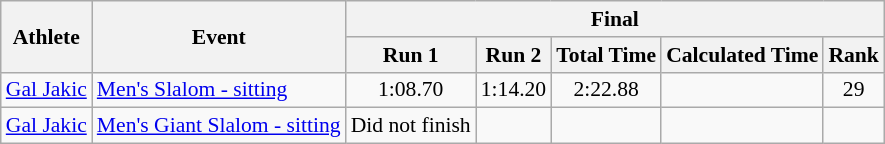<table class="wikitable" style="font-size:90%">
<tr>
<th rowspan="2">Athlete</th>
<th rowspan="2">Event</th>
<th colspan="6">Final</th>
</tr>
<tr>
<th>Run 1</th>
<th>Run 2</th>
<th>Total Time</th>
<th>Calculated Time</th>
<th>Rank</th>
</tr>
<tr>
<td><a href='#'>Gal Jakic</a></td>
<td><a href='#'>Men's Slalom - sitting</a></td>
<td align="center">1:08.70</td>
<td align="center">1:14.20</td>
<td align="center">2:22.88</td>
<td align="center"></td>
<td align="center">29</td>
</tr>
<tr>
<td><a href='#'>Gal Jakic</a></td>
<td><a href='#'>Men's Giant Slalom - sitting</a></td>
<td align="center">Did not finish</td>
<td align="center"></td>
<td align="center"></td>
<td align="center"></td>
<td align="center"></td>
</tr>
</table>
